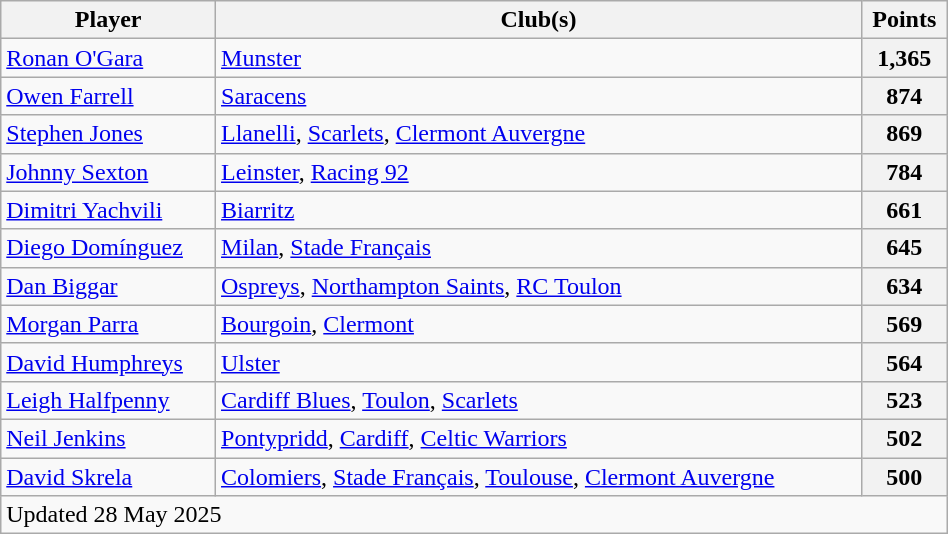<table class="wikitable" width="50%">
<tr>
<th>Player</th>
<th>Club(s)</th>
<th>Points</th>
</tr>
<tr>
<td> <a href='#'>Ronan O'Gara</a></td>
<td><a href='#'>Munster</a></td>
<th>1,365</th>
</tr>
<tr>
<td> <a href='#'>Owen Farrell</a></td>
<td><a href='#'>Saracens</a></td>
<th>874</th>
</tr>
<tr>
<td> <a href='#'>Stephen Jones</a></td>
<td><a href='#'>Llanelli</a>, <a href='#'>Scarlets</a>, <a href='#'>Clermont Auvergne</a></td>
<th>869</th>
</tr>
<tr>
<td> <a href='#'>Johnny Sexton</a></td>
<td><a href='#'>Leinster</a>, <a href='#'>Racing 92</a></td>
<th>784</th>
</tr>
<tr>
<td> <a href='#'>Dimitri Yachvili</a></td>
<td><a href='#'>Biarritz</a></td>
<th>661</th>
</tr>
<tr>
<td>  <a href='#'>Diego Domínguez</a></td>
<td><a href='#'>Milan</a>, <a href='#'>Stade Français</a></td>
<th>645</th>
</tr>
<tr>
<td> <a href='#'>Dan Biggar</a></td>
<td><a href='#'>Ospreys</a>, <a href='#'>Northampton Saints</a>, <a href='#'>RC Toulon</a></td>
<th>634</th>
</tr>
<tr>
<td> <a href='#'>Morgan Parra</a></td>
<td><a href='#'>Bourgoin</a>, <a href='#'>Clermont</a></td>
<th>569</th>
</tr>
<tr>
<td> <a href='#'>David Humphreys</a></td>
<td><a href='#'>Ulster</a></td>
<th>564</th>
</tr>
<tr>
<td> <a href='#'>Leigh Halfpenny</a></td>
<td><a href='#'>Cardiff Blues</a>, <a href='#'>Toulon</a>, <a href='#'>Scarlets</a></td>
<th>523</th>
</tr>
<tr>
<td> <a href='#'>Neil Jenkins</a></td>
<td><a href='#'>Pontypridd</a>, <a href='#'>Cardiff</a>, <a href='#'>Celtic Warriors</a></td>
<th>502</th>
</tr>
<tr>
<td> <a href='#'>David Skrela</a></td>
<td><a href='#'>Colomiers</a>, <a href='#'>Stade Français</a>, <a href='#'>Toulouse</a>, <a href='#'>Clermont Auvergne</a></td>
<th>500</th>
</tr>
<tr>
<td colspan=5>Updated 28 May 2025</td>
</tr>
</table>
